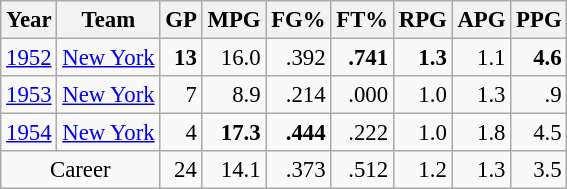<table class="wikitable sortable" style="font-size:95%; text-align:right;">
<tr>
<th>Year</th>
<th>Team</th>
<th>GP</th>
<th>MPG</th>
<th>FG%</th>
<th>FT%</th>
<th>RPG</th>
<th>APG</th>
<th>PPG</th>
</tr>
<tr>
<td style="text-align:left;"><a href='#'>1952</a></td>
<td style="text-align:left;"><a href='#'>New York</a></td>
<td><strong>13</strong></td>
<td>16.0</td>
<td>.392</td>
<td><strong>.741</strong></td>
<td><strong>1.3</strong></td>
<td>1.1</td>
<td><strong>4.6</strong></td>
</tr>
<tr>
<td style="text-align:left;"><a href='#'>1953</a></td>
<td style="text-align:left;"><a href='#'>New York</a></td>
<td>7</td>
<td>8.9</td>
<td>.214</td>
<td>.000</td>
<td>1.0</td>
<td>1.3</td>
<td>.9</td>
</tr>
<tr>
<td style="text-align:left;"><a href='#'>1954</a></td>
<td style="text-align:left;"><a href='#'>New York</a></td>
<td>4</td>
<td><strong>17.3</strong></td>
<td><strong>.444</strong></td>
<td>.222</td>
<td>1.0</td>
<td>1.8</td>
<td>4.5</td>
</tr>
<tr>
<td colspan="2" style="text-align:center;">Career</td>
<td>24</td>
<td>14.1</td>
<td>.373</td>
<td>.512</td>
<td>1.2</td>
<td>1.3</td>
<td>3.5</td>
</tr>
</table>
